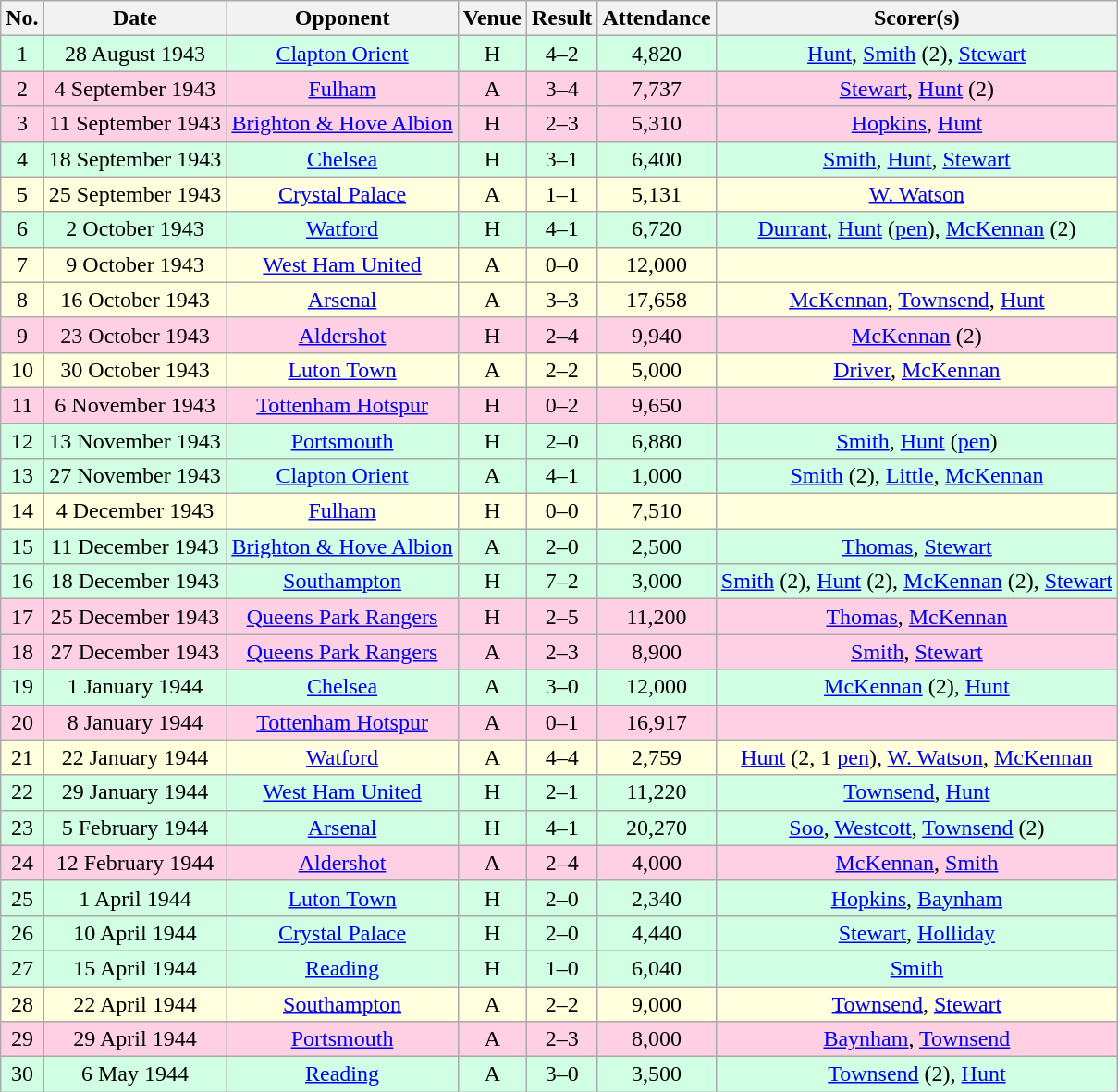<table style="text-align:center;" class="wikitable sortable">
<tr>
<th>No.</th>
<th>Date</th>
<th>Opponent</th>
<th>Venue</th>
<th>Result</th>
<th>Attendance</th>
<th>Scorer(s)</th>
</tr>
<tr style="background:#d0ffe3;">
<td>1</td>
<td>28 August 1943</td>
<td><a href='#'>Clapton Orient</a></td>
<td>H</td>
<td>4–2</td>
<td>4,820</td>
<td><a href='#'>Hunt</a>, <a href='#'>Smith</a> (2), <a href='#'>Stewart</a></td>
</tr>
<tr style="background:#ffd0e3;">
<td>2</td>
<td>4 September 1943</td>
<td><a href='#'>Fulham</a></td>
<td>A</td>
<td>3–4</td>
<td>7,737</td>
<td><a href='#'>Stewart</a>, <a href='#'>Hunt</a> (2)</td>
</tr>
<tr style="background:#ffd0e3;">
<td>3</td>
<td>11 September 1943</td>
<td><a href='#'>Brighton & Hove Albion</a></td>
<td>H</td>
<td>2–3</td>
<td>5,310</td>
<td><a href='#'>Hopkins</a>, <a href='#'>Hunt</a></td>
</tr>
<tr style="background:#d0ffe3;">
<td>4</td>
<td>18 September 1943</td>
<td><a href='#'>Chelsea</a></td>
<td>H</td>
<td>3–1</td>
<td>6,400</td>
<td><a href='#'>Smith</a>, <a href='#'>Hunt</a>, <a href='#'>Stewart</a></td>
</tr>
<tr style="background:#ffd;">
<td>5</td>
<td>25 September 1943</td>
<td><a href='#'>Crystal Palace</a></td>
<td>A</td>
<td>1–1</td>
<td>5,131</td>
<td><a href='#'>W. Watson</a></td>
</tr>
<tr style="background:#d0ffe3;">
<td>6</td>
<td>2 October 1943</td>
<td><a href='#'>Watford</a></td>
<td>H</td>
<td>4–1</td>
<td>6,720</td>
<td><a href='#'>Durrant</a>, <a href='#'>Hunt</a> (<a href='#'>pen</a>), <a href='#'>McKennan</a> (2)</td>
</tr>
<tr style="background:#ffd;">
<td>7</td>
<td>9 October 1943</td>
<td><a href='#'>West Ham United</a></td>
<td>A</td>
<td>0–0</td>
<td>12,000</td>
<td></td>
</tr>
<tr style="background:#ffd;">
<td>8</td>
<td>16 October 1943</td>
<td><a href='#'>Arsenal</a></td>
<td>A</td>
<td>3–3</td>
<td>17,658</td>
<td><a href='#'>McKennan</a>, <a href='#'>Townsend</a>, <a href='#'>Hunt</a></td>
</tr>
<tr style="background:#ffd0e3;">
<td>9</td>
<td>23 October 1943</td>
<td><a href='#'>Aldershot</a></td>
<td>H</td>
<td>2–4</td>
<td>9,940</td>
<td><a href='#'>McKennan</a> (2)</td>
</tr>
<tr style="background:#ffd;">
<td>10</td>
<td>30 October 1943</td>
<td><a href='#'>Luton Town</a></td>
<td>A</td>
<td>2–2</td>
<td>5,000</td>
<td><a href='#'>Driver</a>, <a href='#'>McKennan</a></td>
</tr>
<tr style="background:#ffd0e3;">
<td>11</td>
<td>6 November 1943</td>
<td><a href='#'>Tottenham Hotspur</a></td>
<td>H</td>
<td>0–2</td>
<td>9,650</td>
<td></td>
</tr>
<tr style="background:#d0ffe3;">
<td>12</td>
<td>13 November 1943</td>
<td><a href='#'>Portsmouth</a></td>
<td>H</td>
<td>2–0</td>
<td>6,880</td>
<td><a href='#'>Smith</a>, <a href='#'>Hunt</a> (<a href='#'>pen</a>)</td>
</tr>
<tr style="background:#d0ffe3;">
<td>13</td>
<td>27 November 1943</td>
<td><a href='#'>Clapton Orient</a></td>
<td>A</td>
<td>4–1</td>
<td>1,000</td>
<td><a href='#'>Smith</a> (2), <a href='#'>Little</a>, <a href='#'>McKennan</a></td>
</tr>
<tr style="background:#ffd;">
<td>14</td>
<td>4 December 1943</td>
<td><a href='#'>Fulham</a></td>
<td>H</td>
<td>0–0</td>
<td>7,510</td>
<td></td>
</tr>
<tr style="background:#d0ffe3;">
<td>15</td>
<td>11 December 1943</td>
<td><a href='#'>Brighton & Hove Albion</a></td>
<td>A</td>
<td>2–0</td>
<td>2,500</td>
<td><a href='#'>Thomas</a>, <a href='#'>Stewart</a></td>
</tr>
<tr style="background:#d0ffe3;">
<td>16</td>
<td>18 December 1943</td>
<td><a href='#'>Southampton</a></td>
<td>H</td>
<td>7–2</td>
<td>3,000</td>
<td><a href='#'>Smith</a> (2), <a href='#'>Hunt</a> (2), <a href='#'>McKennan</a> (2), <a href='#'>Stewart</a></td>
</tr>
<tr style="background:#ffd0e3;">
<td>17</td>
<td>25 December 1943</td>
<td><a href='#'>Queens Park Rangers</a></td>
<td>H</td>
<td>2–5</td>
<td>11,200</td>
<td><a href='#'>Thomas</a>, <a href='#'>McKennan</a></td>
</tr>
<tr style="background:#ffd0e3;">
<td>18</td>
<td>27 December 1943</td>
<td><a href='#'>Queens Park Rangers</a></td>
<td>A</td>
<td>2–3</td>
<td>8,900</td>
<td><a href='#'>Smith</a>, <a href='#'>Stewart</a></td>
</tr>
<tr style="background:#d0ffe3;">
<td>19</td>
<td>1 January 1944</td>
<td><a href='#'>Chelsea</a></td>
<td>A</td>
<td>3–0</td>
<td>12,000</td>
<td><a href='#'>McKennan</a> (2), <a href='#'>Hunt</a></td>
</tr>
<tr style="background:#ffd0e3;">
<td>20</td>
<td>8 January 1944</td>
<td><a href='#'>Tottenham Hotspur</a></td>
<td>A</td>
<td>0–1</td>
<td>16,917</td>
<td></td>
</tr>
<tr style="background:#ffd;">
<td>21</td>
<td>22 January 1944</td>
<td><a href='#'>Watford</a></td>
<td>A</td>
<td>4–4</td>
<td>2,759</td>
<td><a href='#'>Hunt</a> (2, 1 <a href='#'>pen</a>), <a href='#'>W. Watson</a>, <a href='#'>McKennan</a></td>
</tr>
<tr style="background:#d0ffe3;">
<td>22</td>
<td>29 January 1944</td>
<td><a href='#'>West Ham United</a></td>
<td>H</td>
<td>2–1</td>
<td>11,220</td>
<td><a href='#'>Townsend</a>, <a href='#'>Hunt</a></td>
</tr>
<tr style="background:#d0ffe3;">
<td>23</td>
<td>5 February 1944</td>
<td><a href='#'>Arsenal</a></td>
<td>H</td>
<td>4–1</td>
<td>20,270</td>
<td><a href='#'>Soo</a>, <a href='#'>Westcott</a>, <a href='#'>Townsend</a> (2)</td>
</tr>
<tr style="background:#ffd0e3;">
<td>24</td>
<td>12 February 1944</td>
<td><a href='#'>Aldershot</a></td>
<td>A</td>
<td>2–4</td>
<td>4,000</td>
<td><a href='#'>McKennan</a>, <a href='#'>Smith</a></td>
</tr>
<tr style="background:#d0ffe3;">
<td>25</td>
<td>1 April 1944</td>
<td><a href='#'>Luton Town</a></td>
<td>H</td>
<td>2–0</td>
<td>2,340</td>
<td><a href='#'>Hopkins</a>, <a href='#'>Baynham</a></td>
</tr>
<tr style="background:#d0ffe3;">
<td>26</td>
<td>10 April 1944</td>
<td><a href='#'>Crystal Palace</a></td>
<td>H</td>
<td>2–0</td>
<td>4,440</td>
<td><a href='#'>Stewart</a>, <a href='#'>Holliday</a></td>
</tr>
<tr style="background:#d0ffe3;">
<td>27</td>
<td>15 April 1944</td>
<td><a href='#'>Reading</a></td>
<td>H</td>
<td>1–0</td>
<td>6,040</td>
<td><a href='#'>Smith</a></td>
</tr>
<tr style="background:#ffd;">
<td>28</td>
<td>22 April 1944</td>
<td><a href='#'>Southampton</a></td>
<td>A</td>
<td>2–2</td>
<td>9,000</td>
<td><a href='#'>Townsend</a>, <a href='#'>Stewart</a></td>
</tr>
<tr style="background:#ffd0e3;">
<td>29</td>
<td>29 April 1944</td>
<td><a href='#'>Portsmouth</a></td>
<td>A</td>
<td>2–3</td>
<td>8,000</td>
<td><a href='#'>Baynham</a>, <a href='#'>Townsend</a></td>
</tr>
<tr style="background:#d0ffe3;">
<td>30</td>
<td>6 May 1944</td>
<td><a href='#'>Reading</a></td>
<td>A</td>
<td>3–0</td>
<td>3,500</td>
<td><a href='#'>Townsend</a> (2), <a href='#'>Hunt</a></td>
</tr>
</table>
